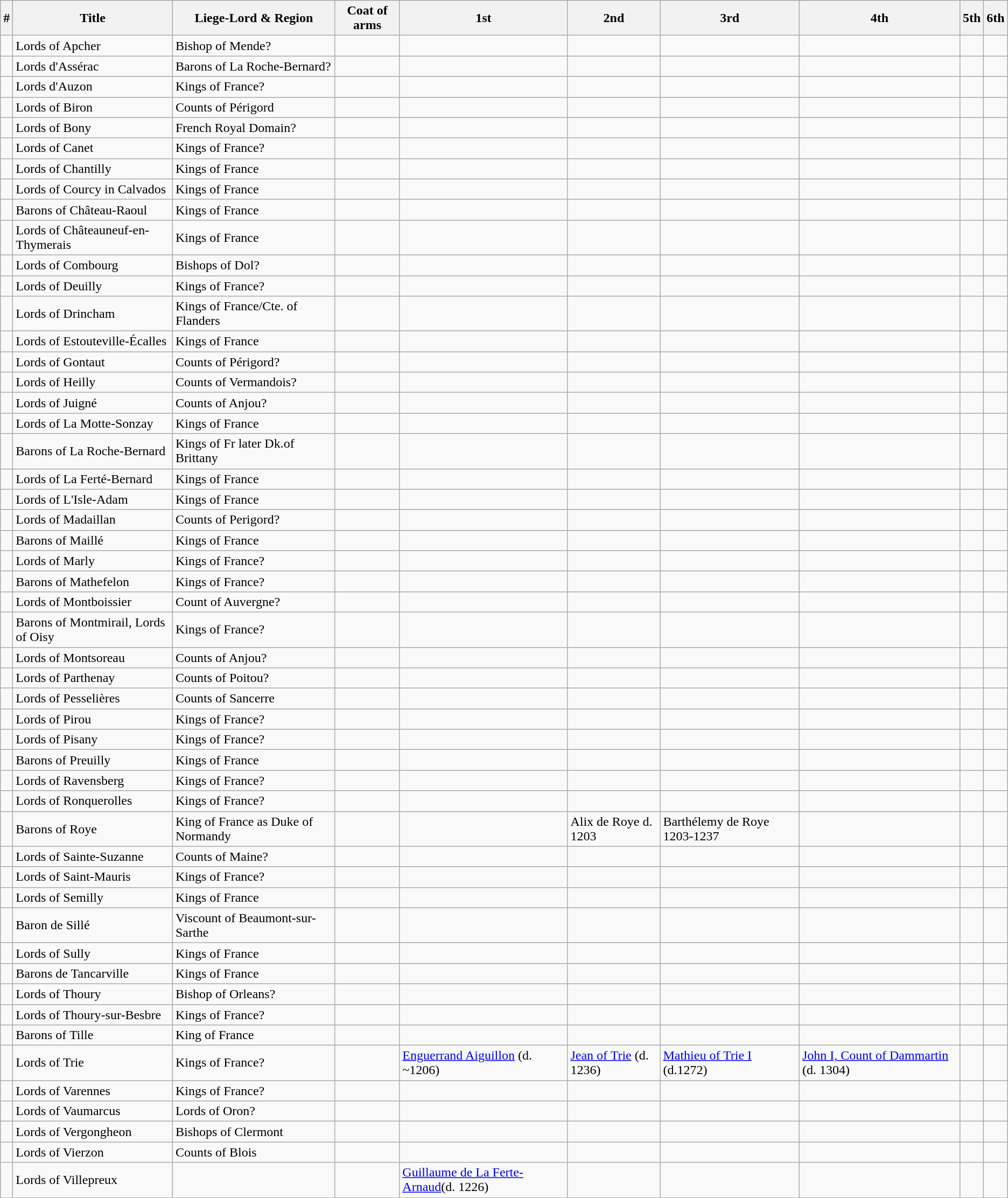<table class="wikitable">
<tr>
<th>#</th>
<th>Title</th>
<th>Liege-Lord & Region</th>
<th>Coat of arms</th>
<th>1st</th>
<th>2nd</th>
<th>3rd</th>
<th>4th</th>
<th>5th</th>
<th>6th</th>
</tr>
<tr>
<td></td>
<td>Lords of Apcher</td>
<td>Bishop of Mende?</td>
<td></td>
<td></td>
<td></td>
<td></td>
<td></td>
<td></td>
<td></td>
</tr>
<tr>
<td></td>
<td>Lords d'Assérac</td>
<td>Barons of La Roche-Bernard?</td>
<td></td>
<td></td>
<td></td>
<td></td>
<td></td>
<td></td>
<td></td>
</tr>
<tr>
<td></td>
<td>Lords d'Auzon</td>
<td>Kings of France?</td>
<td></td>
<td></td>
<td></td>
<td></td>
<td></td>
<td></td>
<td></td>
</tr>
<tr>
<td></td>
<td>Lords of Biron</td>
<td>Counts of Périgord</td>
<td></td>
<td></td>
<td></td>
<td></td>
<td></td>
<td></td>
<td></td>
</tr>
<tr>
<td></td>
<td>Lords of Bony</td>
<td>French Royal Domain?</td>
<td></td>
<td></td>
<td></td>
<td></td>
<td></td>
<td></td>
<td></td>
</tr>
<tr>
<td></td>
<td>Lords of Canet</td>
<td>Kings of France?</td>
<td></td>
<td></td>
<td></td>
<td></td>
<td></td>
<td></td>
<td></td>
</tr>
<tr>
<td></td>
<td>Lords of Chantilly</td>
<td>Kings of France</td>
<td></td>
<td></td>
<td></td>
<td></td>
<td></td>
<td></td>
<td></td>
</tr>
<tr>
<td></td>
<td>Lords of Courcy in Calvados</td>
<td>Kings of France</td>
<td></td>
<td></td>
<td></td>
<td></td>
<td></td>
<td></td>
<td></td>
</tr>
<tr>
<td></td>
<td>Barons of Château-Raoul</td>
<td>Kings of France</td>
<td></td>
<td></td>
<td></td>
<td></td>
<td></td>
<td></td>
<td></td>
</tr>
<tr>
<td></td>
<td>Lords of Châteauneuf-en-Thymerais</td>
<td>Kings of France</td>
<td></td>
<td></td>
<td></td>
<td></td>
<td></td>
<td></td>
<td></td>
</tr>
<tr>
<td></td>
<td>Lords of Combourg</td>
<td>Bishops of Dol?</td>
<td></td>
<td></td>
<td></td>
<td></td>
<td></td>
<td></td>
<td></td>
</tr>
<tr>
<td></td>
<td>Lords of Deuilly</td>
<td>Kings of France?</td>
<td></td>
<td></td>
<td></td>
<td></td>
<td></td>
<td></td>
<td></td>
</tr>
<tr>
<td></td>
<td>Lords of Drincham</td>
<td>Kings of France/Cte. of Flanders</td>
<td></td>
<td></td>
<td></td>
<td></td>
<td></td>
<td></td>
<td></td>
</tr>
<tr>
<td></td>
<td>Lords of Estouteville-Écalles</td>
<td>Kings of France</td>
<td></td>
<td></td>
<td></td>
<td></td>
<td></td>
<td></td>
<td></td>
</tr>
<tr>
<td></td>
<td>Lords of Gontaut</td>
<td>Counts of Périgord?</td>
<td></td>
<td></td>
<td></td>
<td></td>
<td></td>
<td></td>
<td></td>
</tr>
<tr>
<td></td>
<td>Lords of Heilly</td>
<td>Counts of Vermandois?</td>
<td></td>
<td></td>
<td></td>
<td></td>
<td></td>
<td></td>
<td></td>
</tr>
<tr>
<td></td>
<td>Lords of Juigné</td>
<td>Counts of Anjou?</td>
<td></td>
<td></td>
<td></td>
<td></td>
<td></td>
<td></td>
<td></td>
</tr>
<tr>
<td></td>
<td>Lords of La Motte-Sonzay</td>
<td>Kings of France</td>
<td></td>
<td></td>
<td></td>
<td></td>
<td></td>
<td></td>
<td></td>
</tr>
<tr>
<td></td>
<td>Barons of La Roche-Bernard</td>
<td>Kings of Fr later Dk.of Brittany</td>
<td></td>
<td></td>
<td></td>
<td></td>
<td></td>
<td></td>
<td></td>
</tr>
<tr>
<td></td>
<td>Lords of La Ferté-Bernard</td>
<td>Kings of France</td>
<td></td>
<td></td>
<td></td>
<td></td>
<td></td>
<td></td>
<td></td>
</tr>
<tr>
<td></td>
<td>Lords of L'Isle-Adam</td>
<td>Kings of France</td>
<td></td>
<td></td>
<td></td>
<td></td>
<td></td>
<td></td>
<td></td>
</tr>
<tr>
<td></td>
<td>Lords of Madaillan</td>
<td>Counts of Perigord?</td>
<td></td>
<td></td>
<td></td>
<td></td>
<td></td>
<td></td>
<td></td>
</tr>
<tr>
<td></td>
<td>Barons of Maillé</td>
<td>Kings of France</td>
<td></td>
<td></td>
<td></td>
<td></td>
<td></td>
<td></td>
<td></td>
</tr>
<tr>
<td></td>
<td>Lords of Marly</td>
<td>Kings of France?</td>
<td></td>
<td></td>
<td></td>
<td></td>
<td></td>
<td></td>
<td></td>
</tr>
<tr>
<td></td>
<td>Barons of Mathefelon</td>
<td>Kings of France?</td>
<td></td>
<td></td>
<td></td>
<td></td>
<td></td>
<td></td>
<td></td>
</tr>
<tr>
<td></td>
<td>Lords of Montboissier</td>
<td>Count of Auvergne?</td>
<td></td>
<td></td>
<td></td>
<td></td>
<td></td>
<td></td>
<td></td>
</tr>
<tr>
<td></td>
<td>Barons of Montmirail, Lords of Oisy</td>
<td>Kings of France?</td>
<td></td>
<td></td>
<td></td>
<td></td>
<td></td>
<td></td>
<td></td>
</tr>
<tr>
<td></td>
<td>Lords of Montsoreau</td>
<td>Counts of Anjou?</td>
<td></td>
<td></td>
<td></td>
<td></td>
<td></td>
<td></td>
<td></td>
</tr>
<tr>
<td></td>
<td>Lords of Parthenay</td>
<td>Counts of Poitou?</td>
<td></td>
<td></td>
<td></td>
<td></td>
<td></td>
<td></td>
<td></td>
</tr>
<tr>
<td></td>
<td>Lords of Pesselières</td>
<td>Counts of Sancerre</td>
<td></td>
<td></td>
<td></td>
<td></td>
<td></td>
<td></td>
<td></td>
</tr>
<tr>
<td></td>
<td>Lords of Pirou</td>
<td>Kings of France?</td>
<td></td>
<td></td>
<td></td>
<td></td>
<td></td>
<td></td>
<td></td>
</tr>
<tr>
<td></td>
<td>Lords of Pisany</td>
<td>Kings of France?</td>
<td></td>
<td></td>
<td></td>
<td></td>
<td></td>
<td></td>
<td></td>
</tr>
<tr>
<td></td>
<td>Barons of Preuilly</td>
<td>Kings of France</td>
<td></td>
<td></td>
<td></td>
<td></td>
<td></td>
<td></td>
<td></td>
</tr>
<tr>
<td></td>
<td>Lords of Ravensberg</td>
<td>Kings of France?</td>
<td></td>
<td></td>
<td></td>
<td></td>
<td></td>
<td></td>
<td></td>
</tr>
<tr>
<td></td>
<td>Lords of Ronquerolles</td>
<td>Kings of France?</td>
<td></td>
<td></td>
<td></td>
<td></td>
<td></td>
<td></td>
<td></td>
</tr>
<tr>
<td></td>
<td>Barons of Roye</td>
<td>King of France as Duke of Normandy</td>
<td></td>
<td></td>
<td>Alix de Roye d. 1203</td>
<td>Barthélemy de Roye  1203-1237</td>
<td></td>
<td></td>
<td></td>
</tr>
<tr>
<td></td>
<td>Lords of Sainte-Suzanne</td>
<td>Counts of Maine?</td>
<td></td>
<td></td>
<td></td>
<td></td>
<td></td>
<td></td>
<td></td>
</tr>
<tr>
<td></td>
<td>Lords of Saint-Mauris</td>
<td>Kings of France?</td>
<td></td>
<td></td>
<td></td>
<td></td>
<td></td>
<td></td>
<td></td>
</tr>
<tr>
<td></td>
<td>Lords of Semilly</td>
<td>Kings of France</td>
<td></td>
<td></td>
<td></td>
<td></td>
<td></td>
<td></td>
<td></td>
</tr>
<tr>
<td></td>
<td>Baron de Sillé</td>
<td>Viscount of Beaumont-sur-Sarthe</td>
<td></td>
<td></td>
<td></td>
<td></td>
<td></td>
<td></td>
<td></td>
</tr>
<tr>
<td></td>
<td>Lords of Sully</td>
<td>Kings of France</td>
<td></td>
<td></td>
<td></td>
<td></td>
<td></td>
<td></td>
<td></td>
</tr>
<tr>
<td></td>
<td>Barons de Tancarville</td>
<td>Kings of France</td>
<td></td>
<td></td>
<td></td>
<td></td>
<td></td>
<td></td>
<td></td>
</tr>
<tr>
<td></td>
<td>Lords of Thoury</td>
<td>Bishop of Orleans?</td>
<td></td>
<td></td>
<td></td>
<td></td>
<td></td>
<td></td>
<td></td>
</tr>
<tr>
<td></td>
<td>Lords of Thoury-sur-Besbre</td>
<td>Kings of France?</td>
<td></td>
<td></td>
<td></td>
<td></td>
<td></td>
<td></td>
<td></td>
</tr>
<tr>
<td></td>
<td>Barons of Tille</td>
<td>King of France</td>
<td></td>
<td></td>
<td></td>
<td></td>
<td></td>
<td></td>
<td></td>
</tr>
<tr>
<td></td>
<td>Lords of Trie</td>
<td>Kings of France?</td>
<td></td>
<td><a href='#'>Enguerrand Aiguillon</a> (d. ~1206)</td>
<td><a href='#'>Jean of Trie</a> (d. 1236)</td>
<td><a href='#'>Mathieu of Trie I</a> (d.1272)</td>
<td><a href='#'>John I, Count of Dammartin</a> (d. 1304)</td>
<td></td>
<td></td>
</tr>
<tr>
<td></td>
<td>Lords of Varennes</td>
<td>Kings of France?</td>
<td></td>
<td></td>
<td></td>
<td></td>
<td></td>
<td></td>
<td></td>
</tr>
<tr>
<td></td>
<td>Lords of Vaumarcus</td>
<td>Lords of Oron?</td>
<td></td>
<td></td>
<td></td>
<td></td>
<td></td>
<td></td>
<td></td>
</tr>
<tr>
<td></td>
<td>Lords of Vergongheon</td>
<td>Bishops of Clermont</td>
<td></td>
<td></td>
<td></td>
<td></td>
<td></td>
<td></td>
<td></td>
</tr>
<tr>
<td></td>
<td>Lords of Vierzon</td>
<td>Counts of Blois</td>
<td></td>
<td></td>
<td></td>
<td></td>
<td></td>
<td></td>
<td></td>
</tr>
<tr>
<td></td>
<td>Lords of Villepreux</td>
<td></td>
<td></td>
<td><a href='#'>Guillaume de La Ferte-Arnaud</a>(d. 1226)</td>
<td></td>
<td></td>
<td></td>
<td></td>
<td></td>
</tr>
</table>
